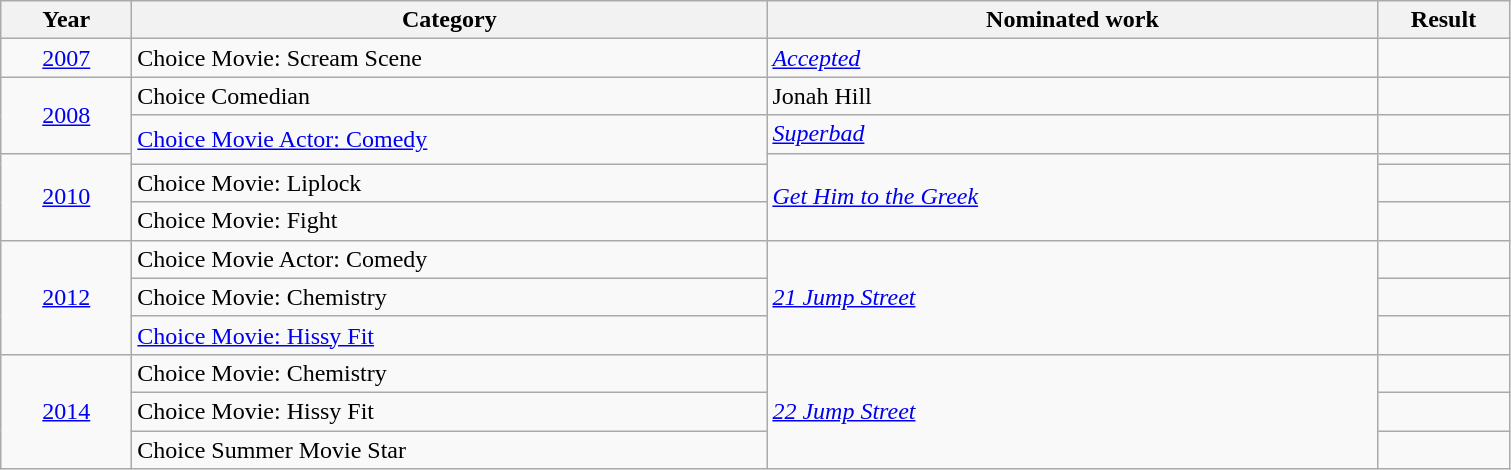<table class=wikitable>
<tr>
<th scope="col" style="width:5em;">Year</th>
<th scope="col" style="width:26em;">Category</th>
<th scope="col" style="width:25em;">Nominated work</th>
<th scope="col" style="width:5em;">Result</th>
</tr>
<tr>
<td style="text-align:center;"><a href='#'>2007</a></td>
<td>Choice Movie: Scream Scene</td>
<td><em><a href='#'>Accepted</a></em></td>
<td></td>
</tr>
<tr>
<td style="text-align:center;", rowspan="2"><a href='#'>2008</a></td>
<td>Choice Comedian</td>
<td>Jonah Hill</td>
<td></td>
</tr>
<tr>
<td rowspan="2"><a href='#'>Choice Movie Actor: Comedy</a></td>
<td><em><a href='#'>Superbad</a></em></td>
<td></td>
</tr>
<tr>
<td style="text-align:center;", rowspan="3"><a href='#'>2010</a></td>
<td rowspan="3"><em><a href='#'>Get Him to the Greek</a></em></td>
<td></td>
</tr>
<tr>
<td>Choice Movie: Liplock</td>
<td></td>
</tr>
<tr>
<td>Choice Movie: Fight</td>
<td></td>
</tr>
<tr>
<td style="text-align:center;", rowspan="3"><a href='#'>2012</a></td>
<td>Choice Movie Actor: Comedy</td>
<td rowspan="3"><em><a href='#'>21 Jump Street</a></em></td>
<td></td>
</tr>
<tr>
<td>Choice Movie: Chemistry</td>
<td></td>
</tr>
<tr>
<td><a href='#'>Choice Movie: Hissy Fit</a></td>
<td></td>
</tr>
<tr>
<td style="text-align:center;", rowspan="3"><a href='#'>2014</a></td>
<td>Choice Movie: Chemistry</td>
<td rowspan="3"><em><a href='#'>22 Jump Street</a></em></td>
<td></td>
</tr>
<tr>
<td>Choice Movie: Hissy Fit</td>
<td></td>
</tr>
<tr>
<td>Choice Summer Movie Star</td>
<td></td>
</tr>
</table>
